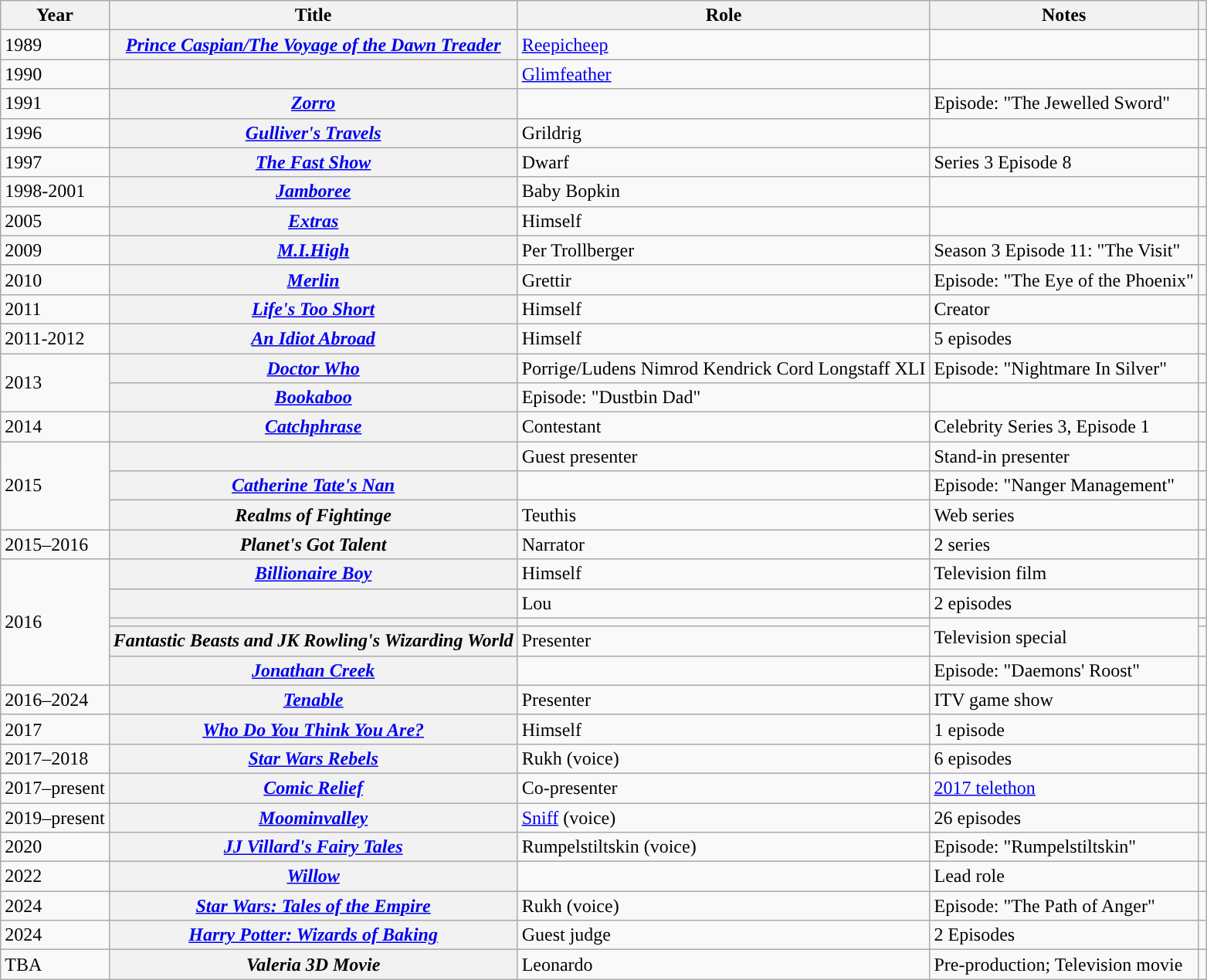<table class="wikitable plainrowheaders sortable">
<tr>
<th scope="col">Year</th>
<th scope="col">Title</th>
<th scope="col">Role</th>
<th scope="col" class="unsortable">Notes</th>
<th scope="col" class="unsortable"></th>
</tr>
<tr>
<td>1989</td>
<th scope=row><em><a href='#'>Prince Caspian/The Voyage of the Dawn Treader</a></em></th>
<td><a href='#'>Reepicheep</a></td>
<td></td>
<td style="text-align:center;"></td>
</tr>
<tr>
<td>1990</td>
<th scope=row></th>
<td><a href='#'>Glimfeather</a></td>
<td></td>
<td style="text-align:center;"></td>
</tr>
<tr>
<td>1991</td>
<th scope=row><em><a href='#'>Zorro</a></em></th>
<td></td>
<td>Episode: "The Jewelled Sword"</td>
<td style="text-align:center;"></td>
</tr>
<tr>
<td>1996</td>
<th scope=row><em><a href='#'>Gulliver's Travels</a></em></th>
<td>Grildrig</td>
<td></td>
<td style="text-align:center;"></td>
</tr>
<tr>
<td>1997</td>
<th scope=row><em><a href='#'>The Fast Show</a></em></th>
<td>Dwarf</td>
<td>Series 3 Episode 8</td>
<td style="text-align:center;"></td>
</tr>
<tr>
<td>1998-2001</td>
<th scope=row><em><a href='#'>Jamboree</a></em></th>
<td>Baby Bopkin</td>
<td></td>
<td style="text-align:center;"></td>
</tr>
<tr>
<td>2005</td>
<th scope=row><em><a href='#'>Extras</a></em></th>
<td>Himself</td>
<td></td>
<td></td>
</tr>
<tr>
<td>2009</td>
<th scope=row><em><a href='#'>M.I.High</a></em></th>
<td>Per Trollberger</td>
<td>Season 3 Episode 11: "The Visit"</td>
<td style="text-align:center;"></td>
</tr>
<tr>
<td>2010</td>
<th scope=row><em><a href='#'>Merlin</a></em></th>
<td>Grettir</td>
<td>Episode: "The Eye of the Phoenix"</td>
<td style="text-align:center;"></td>
</tr>
<tr>
<td>2011</td>
<th scope=row><em><a href='#'>Life's Too Short</a></em></th>
<td rowspan="1">Himself</td>
<td>Creator</td>
<td style="text-align:center;"></td>
</tr>
<tr>
<td>2011-2012</td>
<th scope=row><em><a href='#'>An Idiot Abroad</a></em></th>
<td rowspan="1">Himself</td>
<td>5 episodes</td>
<td style="text-align:center;"></td>
</tr>
<tr>
<td rowspan="2”">2013</td>
<th scope=row><em><a href='#'>Doctor Who</a></em></th>
<td>Porrige/Ludens Nimrod Kendrick Cord Longstaff XLI</td>
<td>Episode: "Nightmare In Silver"</td>
<td style="text-align:center;"></td>
</tr>
<tr>
<th scope=row><em><a href='#'>Bookaboo</a></em></th>
<td>Episode: "Dustbin Dad"</td>
<td style="text-align:center;"></td>
</tr>
<tr>
<td>2014</td>
<th scope=row><em><a href='#'>Catchphrase</a></em></th>
<td>Contestant</td>
<td>Celebrity Series 3, Episode 1</td>
<td style="text-align:center;"></td>
</tr>
<tr>
<td rowspan="3">2015</td>
<th scope=row></th>
<td>Guest presenter</td>
<td>Stand-in presenter</td>
<td style="text-align:center;"></td>
</tr>
<tr>
<th scope=row><em><a href='#'>Catherine Tate's Nan</a></em></th>
<td></td>
<td>Episode: "Nanger Management"</td>
<td style="text-align:center;"></td>
</tr>
<tr>
<th scope=row><em>Realms of Fightinge</em></th>
<td>Teuthis</td>
<td>Web series</td>
<td style="text-align:center;"></td>
</tr>
<tr>
<td>2015–2016</td>
<th scope=row><em>Planet's Got Talent</em></th>
<td>Narrator</td>
<td>2 series</td>
<td style="text-align:center;"></td>
</tr>
<tr>
<td rowspan="5">2016</td>
<th scope=row><em><a href='#'>Billionaire Boy</a></em></th>
<td>Himself</td>
<td>Television film</td>
<td style="text-align:center;"></td>
</tr>
<tr>
<th scope=row></th>
<td>Lou</td>
<td>2 episodes</td>
<td style="text-align:center;"></td>
</tr>
<tr>
<th scope=row></th>
<td></td>
<td rowspan="2">Television special</td>
<td style="text-align:center;"></td>
</tr>
<tr>
<th scope=row><em>Fantastic Beasts and JK Rowling's Wizarding World</em></th>
<td>Presenter</td>
<td style="text-align:center;"></td>
</tr>
<tr>
<th scope=row><em><a href='#'>Jonathan Creek</a></em></th>
<td></td>
<td>Episode: "Daemons' Roost"</td>
<td style="text-align:center;"></td>
</tr>
<tr>
<td>2016–2024</td>
<th scope=row><em><a href='#'>Tenable</a></em></th>
<td>Presenter</td>
<td>ITV game show</td>
<td style="text-align:center;"></td>
</tr>
<tr>
<td>2017</td>
<th scope="row"><em><a href='#'>Who Do You Think You Are?</a></em></th>
<td>Himself</td>
<td>1 episode</td>
<td style="text-align:center;"></td>
</tr>
<tr>
<td>2017–2018</td>
<th scope="row"><em><a href='#'>Star Wars Rebels</a></em></th>
<td>Rukh (voice)</td>
<td>6 episodes</td>
<td style="text-align:center;"></td>
</tr>
<tr>
<td>2017–present</td>
<th scope=row><em><a href='#'>Comic Relief</a></em></th>
<td>Co-presenter</td>
<td><a href='#'>2017 telethon</a></td>
<td style="text-align:center;"></td>
</tr>
<tr>
<td>2019–present</td>
<th scope=row><em><a href='#'>Moominvalley</a></em></th>
<td><a href='#'>Sniff</a> (voice)</td>
<td>26 episodes</td>
<td style="text-align:center;"></td>
</tr>
<tr>
<td>2020</td>
<th scope=row><em><a href='#'>JJ Villard's Fairy Tales</a></em></th>
<td>Rumpelstiltskin (voice)</td>
<td>Episode: "Rumpelstiltskin"</td>
<td style="text-align:center;"></td>
</tr>
<tr>
<td>2022</td>
<th scope=row><em><a href='#'>Willow</a></em></th>
<td></td>
<td>Lead role</td>
<td style="text-align:center;"></td>
</tr>
<tr>
<td>2024</td>
<th scope=row><em><a href='#'>Star Wars: Tales of the Empire</a></em></th>
<td>Rukh (voice)</td>
<td>Episode: "The Path of Anger"</td>
</tr>
<tr>
<td>2024</td>
<th scope=row><em><a href='#'>Harry Potter: Wizards of Baking</a></em></th>
<td>Guest judge</td>
<td>2 Episodes</td>
<td style="text-align:center;"></td>
</tr>
<tr>
<td>TBA</td>
<th scope=row><em>Valeria 3D Movie</em></th>
<td>Leonardo</td>
<td>Pre-production; Television movie</td>
<td style="text-align:center;"></td>
</tr>
</table>
